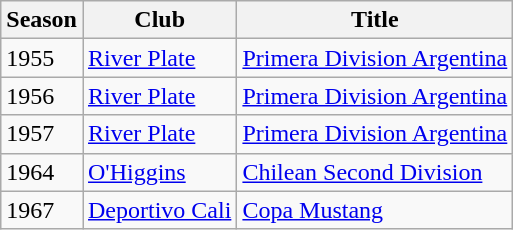<table class="wikitable">
<tr>
<th>Season</th>
<th>Club</th>
<th>Title</th>
</tr>
<tr>
<td>1955</td>
<td><a href='#'>River Plate</a></td>
<td><a href='#'>Primera Division Argentina</a></td>
</tr>
<tr>
<td>1956</td>
<td><a href='#'>River Plate</a></td>
<td><a href='#'>Primera Division Argentina</a></td>
</tr>
<tr>
<td>1957</td>
<td><a href='#'>River Plate</a></td>
<td><a href='#'>Primera Division Argentina</a></td>
</tr>
<tr>
<td>1964</td>
<td><a href='#'>O'Higgins</a></td>
<td><a href='#'>Chilean Second Division</a></td>
</tr>
<tr>
<td>1967</td>
<td><a href='#'>Deportivo Cali</a></td>
<td><a href='#'>Copa Mustang</a></td>
</tr>
</table>
